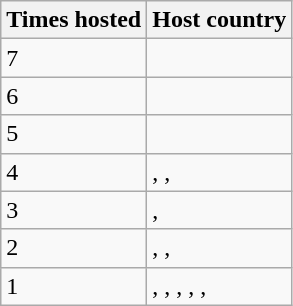<table class="wikitable">
<tr>
<th>Times hosted</th>
<th>Host country</th>
</tr>
<tr>
<td>7</td>
<td></td>
</tr>
<tr>
<td>6</td>
<td></td>
</tr>
<tr>
<td>5</td>
<td></td>
</tr>
<tr>
<td>4</td>
<td>, , </td>
</tr>
<tr>
<td>3</td>
<td>, </td>
</tr>
<tr>
<td>2</td>
<td>, , </td>
</tr>
<tr>
<td>1</td>
<td>, ,  , ,  , </td>
</tr>
</table>
